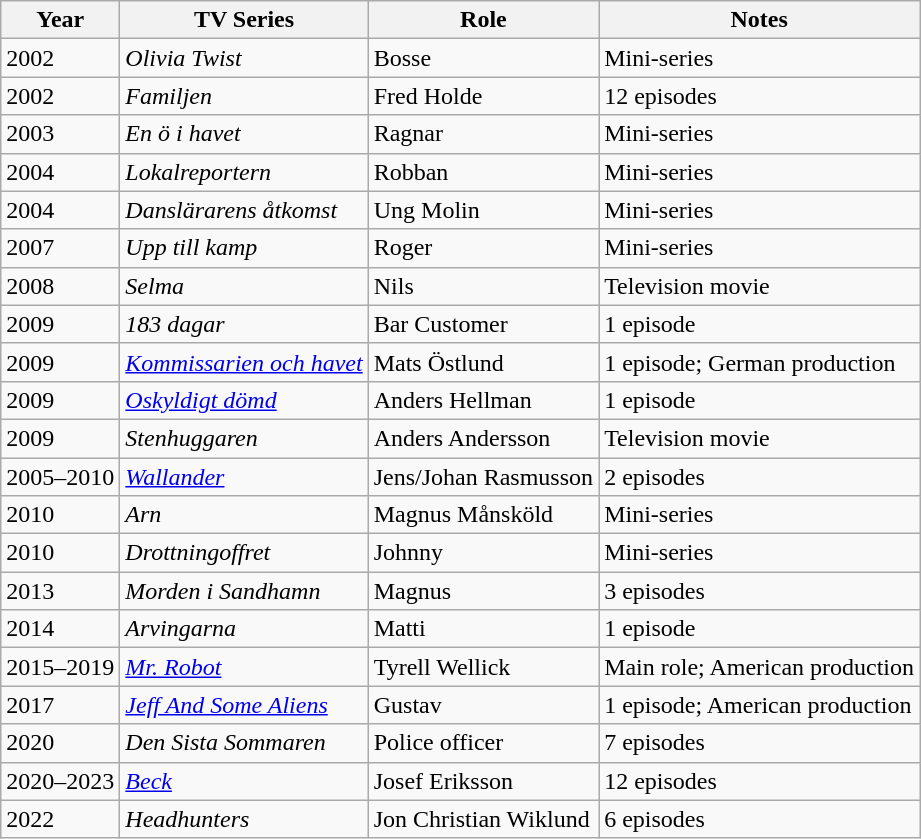<table class="wikitable plainrowheaders sortable">
<tr>
<th>Year</th>
<th>TV Series</th>
<th>Role</th>
<th>Notes</th>
</tr>
<tr>
<td>2002</td>
<td><em>Olivia Twist</em></td>
<td>Bosse</td>
<td>Mini-series</td>
</tr>
<tr>
<td>2002</td>
<td><em>Familjen</em></td>
<td>Fred Holde</td>
<td>12 episodes</td>
</tr>
<tr>
<td>2003</td>
<td><em>En ö i havet</em></td>
<td>Ragnar</td>
<td>Mini-series</td>
</tr>
<tr>
<td>2004</td>
<td><em>Lokalreportern</em></td>
<td>Robban</td>
<td>Mini-series</td>
</tr>
<tr>
<td>2004</td>
<td><em>Danslärarens åtkomst</em></td>
<td>Ung Molin</td>
<td>Mini-series</td>
</tr>
<tr>
<td>2007</td>
<td><em>Upp till kamp</em></td>
<td>Roger</td>
<td>Mini-series</td>
</tr>
<tr>
<td>2008</td>
<td><em>Selma</em></td>
<td>Nils</td>
<td>Television movie</td>
</tr>
<tr>
<td>2009</td>
<td><em>183 dagar</em></td>
<td>Bar Customer</td>
<td>1 episode</td>
</tr>
<tr>
<td>2009</td>
<td><em><a href='#'>Kommissarien och havet</a></em></td>
<td>Mats Östlund</td>
<td>1 episode; German production</td>
</tr>
<tr>
<td>2009</td>
<td><em><a href='#'>Oskyldigt dömd</a></em></td>
<td>Anders Hellman</td>
<td>1 episode</td>
</tr>
<tr>
<td>2009</td>
<td><em>Stenhuggaren</em></td>
<td>Anders Andersson</td>
<td>Television movie</td>
</tr>
<tr>
<td>2005–2010</td>
<td><em><a href='#'>Wallander</a></em></td>
<td>Jens/Johan Rasmusson</td>
<td>2 episodes</td>
</tr>
<tr>
<td>2010</td>
<td><em>Arn</em></td>
<td>Magnus Månsköld</td>
<td>Mini-series</td>
</tr>
<tr>
<td>2010</td>
<td><em>Drottningoffret</em></td>
<td>Johnny</td>
<td>Mini-series</td>
</tr>
<tr>
<td>2013</td>
<td><em>Morden i Sandhamn</em></td>
<td>Magnus</td>
<td>3 episodes</td>
</tr>
<tr>
<td>2014</td>
<td><em>Arvingarna</em></td>
<td>Matti</td>
<td>1 episode</td>
</tr>
<tr>
<td>2015–2019</td>
<td><em><a href='#'>Mr. Robot</a></em></td>
<td>Tyrell Wellick</td>
<td>Main role; American production</td>
</tr>
<tr>
<td>2017</td>
<td><a href='#'><em>Jeff And Some Aliens</em></a></td>
<td>Gustav</td>
<td>1 episode; American production</td>
</tr>
<tr>
<td>2020</td>
<td><em>Den Sista Sommaren</em></td>
<td>Police officer</td>
<td>7 episodes</td>
</tr>
<tr>
<td>2020–2023</td>
<td><a href='#'><em>Beck</em></a></td>
<td>Josef Eriksson</td>
<td>12 episodes</td>
</tr>
<tr>
<td>2022</td>
<td><em>Headhunters</em></td>
<td>Jon Christian Wiklund</td>
<td>6 episodes</td>
</tr>
</table>
